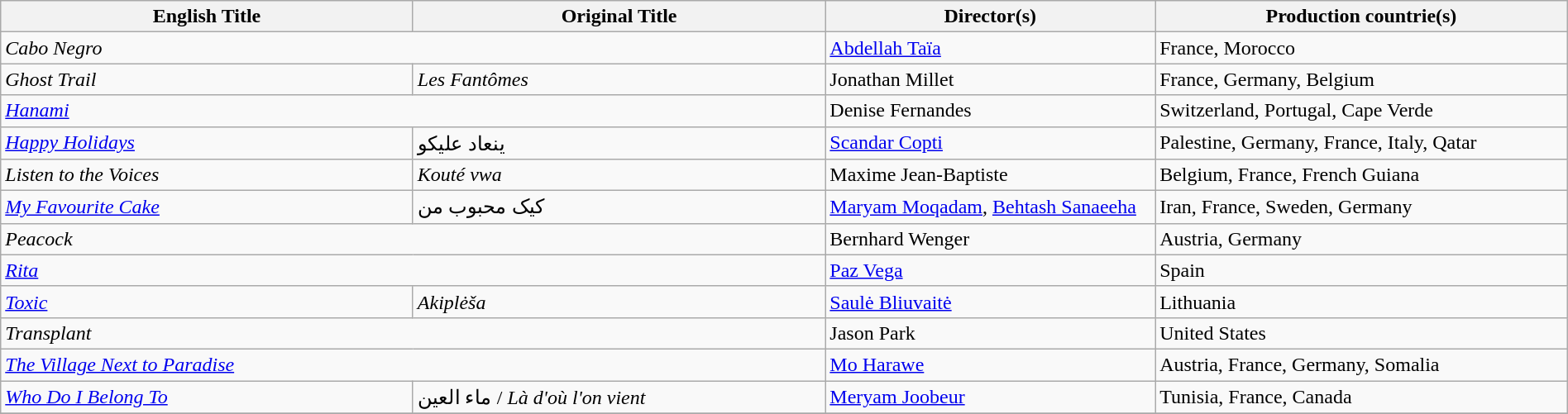<table class="wikitable" style="width:100%; margin-bottom:4px">
<tr>
<th scope="col" width="25%">English Title</th>
<th scope="col" width="25%">Original Title</th>
<th scope="col" width="20%">Director(s)</th>
<th scope="col" width="25%">Production countrie(s)</th>
</tr>
<tr>
<td colspan="2"><em>Cabo Negro</em></td>
<td><a href='#'>Abdellah Taïa</a></td>
<td>France, Morocco</td>
</tr>
<tr>
<td><em>Ghost Trail</em></td>
<td><em>Les Fantômes</em></td>
<td>Jonathan Millet</td>
<td>France, Germany, Belgium</td>
</tr>
<tr>
<td colspan="2"><em><a href='#'>Hanami</a></em></td>
<td>Denise Fernandes</td>
<td>Switzerland, Portugal, Cape Verde</td>
</tr>
<tr>
<td><em><a href='#'>Happy Holidays</a></em></td>
<td>ينعاد عليكو</td>
<td><a href='#'>Scandar Copti</a></td>
<td>Palestine, Germany, France, Italy, Qatar</td>
</tr>
<tr>
<td><em>Listen to the Voices</em></td>
<td><em>Kouté vwa</em></td>
<td>Maxime Jean-Baptiste</td>
<td>Belgium, France, French Guiana</td>
</tr>
<tr>
<td><em><a href='#'>My Favourite Cake</a></em></td>
<td>کیک محبوب من</td>
<td><a href='#'>Maryam Moqadam</a>, <a href='#'>Behtash Sanaeeha</a></td>
<td>Iran, France, Sweden, Germany</td>
</tr>
<tr>
<td colspan="2"><em>Peacock</em></td>
<td>Bernhard Wenger</td>
<td>Austria, Germany</td>
</tr>
<tr>
<td colspan="2"><em><a href='#'>Rita</a></em></td>
<td><a href='#'>Paz Vega</a></td>
<td>Spain</td>
</tr>
<tr>
<td><em><a href='#'>Toxic</a></em></td>
<td><em>Akiplėša</em></td>
<td><a href='#'>Saulė Bliuvaitė</a></td>
<td>Lithuania</td>
</tr>
<tr>
<td colspan="2"><em>Transplant</em></td>
<td>Jason Park</td>
<td>United States</td>
</tr>
<tr>
<td colspan="2"><em><a href='#'>The Village Next to Paradise</a></em></td>
<td><a href='#'>Mo Harawe</a></td>
<td>Austria, France, Germany, Somalia</td>
</tr>
<tr>
<td><em><a href='#'>Who Do I Belong To</a></em></td>
<td>ماء العين / <em>Là d'où l'on vient</em></td>
<td><a href='#'>Meryam Joobeur</a></td>
<td>Tunisia, France, Canada</td>
</tr>
<tr>
</tr>
</table>
